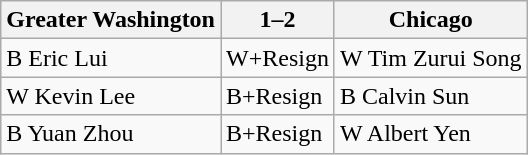<table class="wikitable">
<tr>
<th>Greater Washington</th>
<th>1–2</th>
<th>Chicago</th>
</tr>
<tr>
<td>B Eric Lui</td>
<td>W+Resign</td>
<td>W Tim Zurui Song</td>
</tr>
<tr>
<td>W Kevin Lee</td>
<td>B+Resign</td>
<td>B Calvin Sun</td>
</tr>
<tr>
<td>B Yuan Zhou</td>
<td>B+Resign</td>
<td>W Albert Yen</td>
</tr>
</table>
